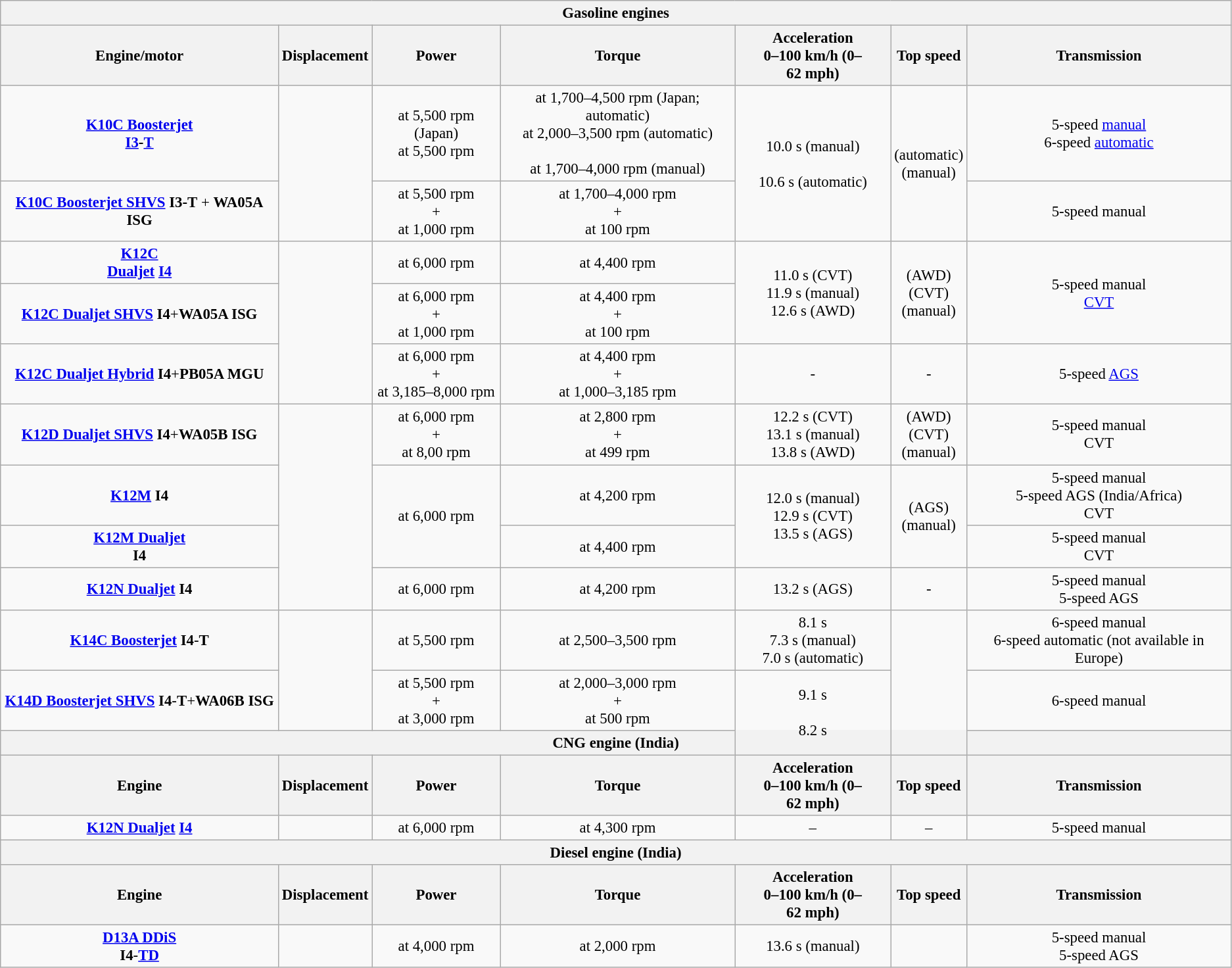<table class="wikitable" style="text-align:center; font-size:95%;">
<tr>
<th colspan=7>Gasoline engines</th>
</tr>
<tr>
<th>Engine/motor</th>
<th>Displacement</th>
<th>Power</th>
<th>Torque</th>
<th>Acceleration<br>0–100 km/h (0–62 mph)</th>
<th>Top speed</th>
<th>Transmission</th>
</tr>
<tr>
<td><strong><a href='#'>K10C Boosterjet</a></strong><br><strong><a href='#'>I3</a>-<a href='#'>T</a></strong></td>
<td rowspan=2></td>
<td> at 5,500 rpm (Japan)<br> at 5,500 rpm</td>
<td> at 1,700–4,500 rpm (Japan; automatic)<br> at 2,000–3,500 rpm (automatic)<br><br> at 1,700–4,000 rpm (manual)</td>
<td rowspan=2>10.0 s (manual)<br><br>10.6 s (automatic)</td>
<td rowspan=2> (automatic)<br> (manual)</td>
<td>5-speed <a href='#'>manual</a><br>6-speed <a href='#'>automatic</a></td>
</tr>
<tr>
<td><strong><a href='#'>K10C Boosterjet SHVS</a></strong> <strong>I3-T</strong> + <strong>WA05A ISG</strong></td>
<td> at 5,500 rpm<br>+<br> at 1,000 rpm</td>
<td> at 1,700–4,000 rpm<br>+<br> at 100 rpm</td>
<td>5-speed manual</td>
</tr>
<tr>
<td><strong><a href='#'>K12C<br> Dualjet</a></strong> <strong><a href='#'>I4</a></strong></td>
<td rowspan=3></td>
<td> at 6,000 rpm</td>
<td> at 4,400 rpm</td>
<td rowspan=2>11.0 s (CVT)<br>11.9 s (manual)<br>12.6 s (AWD)</td>
<td rowspan=2> (AWD)<br> (CVT)<br> (manual)</td>
<td rowspan=2>5-speed manual<br><a href='#'>CVT</a></td>
</tr>
<tr>
<td><strong><a href='#'>K12C Dualjet SHVS</a></strong> <strong>I4</strong>+<strong>WA05A ISG</strong></td>
<td> at 6,000 rpm<br>+<br> at 1,000 rpm</td>
<td> at 4,400 rpm<br>+<br> at 100 rpm</td>
</tr>
<tr>
<td><strong><a href='#'>K12C Dualjet Hybrid</a></strong> <strong>I4</strong>+<strong>PB05A MGU</strong></td>
<td> at 6,000 rpm<br>+<br> at 3,185–8,000 rpm</td>
<td> at 4,400 rpm<br>+<br> at 1,000–3,185 rpm</td>
<td>-</td>
<td>-</td>
<td>5-speed <a href='#'>AGS</a></td>
</tr>
<tr>
<td><strong><a href='#'>K12D Dualjet SHVS</a></strong> <strong>I4</strong>+<strong>WA05B ISG</strong></td>
<td rowspan=4></td>
<td> at 6,000 rpm<br>+<br> at 8,00 rpm</td>
<td> at 2,800 rpm<br>+<br> at 499 rpm</td>
<td>12.2 s (CVT)<br>13.1 s (manual)<br>13.8 s (AWD)</td>
<td> (AWD)<br> (CVT)<br> (manual)</td>
<td>5-speed manual<br>CVT</td>
</tr>
<tr>
<td><strong><a href='#'>K12M</a></strong> <strong>I4</strong></td>
<td rowspan=2> at 6,000 rpm</td>
<td> at 4,200 rpm</td>
<td rowspan=2>12.0 s (manual)<br>12.9 s (CVT)<br>13.5 s (AGS)</td>
<td rowspan=2> (AGS)<br> (manual)</td>
<td>5-speed manual<br>5-speed AGS (India/Africa)<br>CVT</td>
</tr>
<tr>
<td><strong><a href='#'>K12M Dualjet</a></strong><br><strong>I4</strong></td>
<td> at 4,400 rpm</td>
<td>5-speed manual<br>CVT</td>
</tr>
<tr>
<td><strong><a href='#'>K12N Dualjet</a></strong> <strong>I4</strong></td>
<td> at 6,000 rpm</td>
<td> at 4,200 rpm</td>
<td>13.2 s (AGS)</td>
<td>-</td>
<td>5-speed manual<br>5-speed AGS</td>
</tr>
<tr>
<td><strong><a href='#'>K14C Boosterjet</a></strong> <strong>I4</strong>-<strong>T</strong></td>
<td rowspan=2></td>
<td> at 5,500 rpm</td>
<td> at 2,500–3,500 rpm</td>
<td>8.1 s<br>7.3 s (manual)<br>7.0 s (automatic)</td>
<td rowspan=3></td>
<td rowspan=1>6-speed manual<br>6-speed automatic (not available in Europe)</td>
</tr>
<tr>
<td><strong><a href='#'>K14D Boosterjet SHVS</a></strong> <strong>I4</strong>-<strong>T</strong>+<strong>WA06B ISG</strong></td>
<td> at 5,500 rpm<br>+<br> at 3,000 rpm</td>
<td> at 2,000–3,000 rpm<br>+<br> at 500 rpm</td>
<td rowspan=2>9.1 s<br><br>8.2 s</td>
<td>6-speed manual</td>
</tr>
<tr>
<th colspan=7>CNG engine (India)</th>
</tr>
<tr>
<th>Engine</th>
<th>Displacement</th>
<th>Power</th>
<th>Torque</th>
<th>Acceleration<br>0–100 km/h (0–62 mph)</th>
<th>Top speed</th>
<th>Transmission</th>
</tr>
<tr>
<td><strong><a href='#'>K12N Dualjet</a></strong> <strong><a href='#'>I4</a></strong></td>
<td></td>
<td> at 6,000 rpm</td>
<td> at 4,300 rpm</td>
<td>–</td>
<td>–</td>
<td>5-speed manual</td>
</tr>
<tr>
<th colspan=7>Diesel engine (India)</th>
</tr>
<tr>
<th>Engine</th>
<th>Displacement</th>
<th>Power</th>
<th>Torque</th>
<th>Acceleration<br>0–100 km/h (0–62 mph)</th>
<th>Top speed</th>
<th>Transmission</th>
</tr>
<tr>
<td><strong><a href='#'>D13A DDiS</a></strong><br><strong>I4</strong>-<strong><a href='#'>TD</a></strong></td>
<td></td>
<td> at 4,000 rpm</td>
<td> at 2,000 rpm</td>
<td>13.6 s (manual)</td>
<td></td>
<td>5-speed manual<br>5-speed AGS</td>
</tr>
</table>
